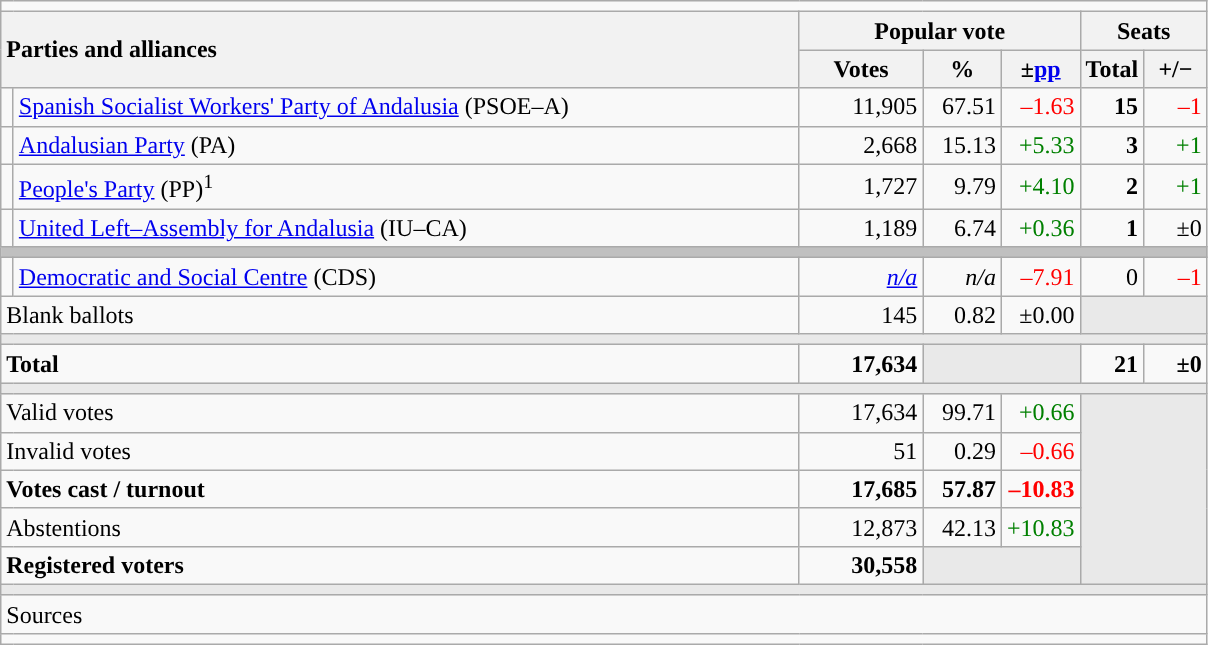<table class="wikitable" style="text-align:right;">
<tr>
<td colspan="7"></td>
</tr>
<tr>
<th style="text-align:left;" rowspan="2" colspan="2" width="525">Parties and alliances</th>
<th colspan="3">Popular vote</th>
<th colspan="2">Seats</th>
</tr>
<tr>
<th width="75">Votes</th>
<th width="45">%</th>
<th width="45">±<a href='#'>pp</a></th>
<th width="35">Total</th>
<th width="35">+/−</th>
</tr>
<tr>
<td width="1" style="color:inherit;background:"></td>
<td align="left"><a href='#'>Spanish Socialist Workers' Party of Andalusia</a> (PSOE–A)</td>
<td>11,905</td>
<td>67.51</td>
<td style="color:red;">–1.63</td>
<td><strong>15</strong></td>
<td style="color:red;">–1</td>
</tr>
<tr>
<td style="color:inherit;background:"></td>
<td align="left"><a href='#'>Andalusian Party</a> (PA)</td>
<td>2,668</td>
<td>15.13</td>
<td style="color:green;">+5.33</td>
<td><strong>3</strong></td>
<td style="color:green;">+1</td>
</tr>
<tr>
<td style="color:inherit;background:"></td>
<td align="left"><a href='#'>People's Party</a> (PP)<sup>1</sup></td>
<td>1,727</td>
<td>9.79</td>
<td style="color:green;">+4.10</td>
<td><strong>2</strong></td>
<td style="color:green;">+1</td>
</tr>
<tr>
<td style="color:inherit;background:"></td>
<td align="left"><a href='#'>United Left–Assembly for Andalusia</a> (IU–CA)</td>
<td>1,189</td>
<td>6.74</td>
<td style="color:green;">+0.36</td>
<td><strong>1</strong></td>
<td>±0</td>
</tr>
<tr>
<td colspan="7" bgcolor="#C0C0C0"></td>
</tr>
<tr>
<td style="color:inherit;background:"></td>
<td align="left"><a href='#'>Democratic and Social Centre</a> (CDS)</td>
<td><em><a href='#'>n/a</a></em></td>
<td><em>n/a</em></td>
<td style="color:red;">–7.91</td>
<td>0</td>
<td style="color:red;">–1</td>
</tr>
<tr>
<td align="left" colspan="2">Blank ballots</td>
<td>145</td>
<td>0.82</td>
<td>±0.00</td>
<td bgcolor="#E9E9E9" colspan="2"></td>
</tr>
<tr>
<td colspan="7" bgcolor="#E9E9E9"></td>
</tr>
<tr style="font-weight:bold;">
<td align="left" colspan="2">Total</td>
<td>17,634</td>
<td bgcolor="#E9E9E9" colspan="2"></td>
<td>21</td>
<td>±0</td>
</tr>
<tr>
<td colspan="7" bgcolor="#E9E9E9"></td>
</tr>
<tr>
<td align="left" colspan="2">Valid votes</td>
<td>17,634</td>
<td>99.71</td>
<td style="color:green;">+0.66</td>
<td bgcolor="#E9E9E9" colspan="2" rowspan="5"></td>
</tr>
<tr>
<td align="left" colspan="2">Invalid votes</td>
<td>51</td>
<td>0.29</td>
<td style="color:red;">–0.66</td>
</tr>
<tr style="font-weight:bold;">
<td align="left" colspan="2">Votes cast / turnout</td>
<td>17,685</td>
<td>57.87</td>
<td style="color:red;">–10.83</td>
</tr>
<tr>
<td align="left" colspan="2">Abstentions</td>
<td>12,873</td>
<td>42.13</td>
<td style="color:green;">+10.83</td>
</tr>
<tr style="font-weight:bold;">
<td align="left" colspan="2">Registered voters</td>
<td>30,558</td>
<td bgcolor="#E9E9E9" colspan="2"></td>
</tr>
<tr>
<td colspan="7" bgcolor="#E9E9E9"></td>
</tr>
<tr>
<td align="left" colspan="7">Sources</td>
</tr>
<tr>
<td colspan="7" style="text-align:left; max-width:790px;"></td>
</tr>
</table>
